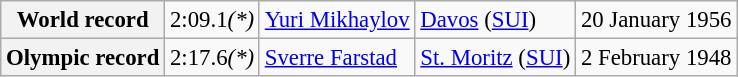<table class="wikitable" style="font-size:95%;">
<tr>
<th>World record</th>
<td>2:09.1<em>(*)</em></td>
<td> <a href='#'>Yuri Mikhaylov</a></td>
<td><a href='#'>Davos</a> (<a href='#'>SUI</a>)</td>
<td>20 January 1956</td>
</tr>
<tr>
<th>Olympic record</th>
<td>2:17.6<em>(*)</em></td>
<td> <a href='#'>Sverre Farstad</a></td>
<td><a href='#'>St. Moritz</a> (<a href='#'>SUI</a>)</td>
<td>2 February 1948</td>
</tr>
</table>
